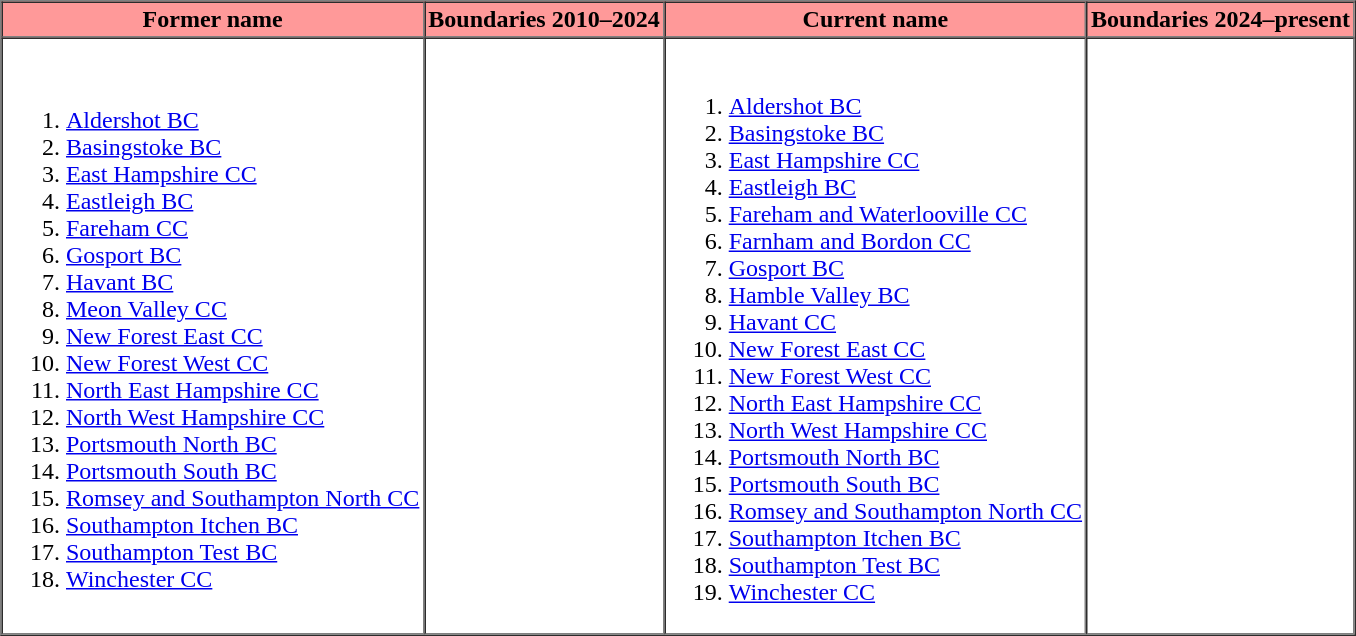<table border=1 cellpadding="2" cellspacing="0">
<tr>
<th bgcolor="#ff9999">Former name</th>
<th bgcolor="#ff9999">Boundaries 2010–2024</th>
<th bgcolor="#ff9999">Current name</th>
<th bgcolor="#ff9999">Boundaries 2024–present</th>
</tr>
<tr>
<td><br><ol><li><a href='#'>Aldershot BC</a></li><li><a href='#'>Basingstoke BC</a></li><li><a href='#'>East Hampshire CC</a></li><li><a href='#'>Eastleigh BC</a></li><li><a href='#'>Fareham CC</a></li><li><a href='#'>Gosport BC</a></li><li><a href='#'>Havant BC</a></li><li><a href='#'>Meon Valley CC</a></li><li><a href='#'>New Forest East CC</a></li><li><a href='#'>New Forest West CC</a></li><li><a href='#'>North East Hampshire CC</a></li><li><a href='#'>North West Hampshire CC</a></li><li><a href='#'>Portsmouth North BC</a></li><li><a href='#'>Portsmouth South BC</a></li><li><a href='#'>Romsey and Southampton North CC</a></li><li><a href='#'>Southampton Itchen BC</a></li><li><a href='#'>Southampton Test BC</a></li><li><a href='#'>Winchester CC</a></li></ol></td>
<td></td>
<td><br><ol><li><a href='#'>Aldershot BC</a></li><li><a href='#'>Basingstoke BC</a></li><li><a href='#'>East Hampshire CC</a></li><li><a href='#'>Eastleigh BC</a></li><li><a href='#'>Fareham and Waterlooville CC</a></li><li><a href='#'>Farnham and Bordon CC</a></li><li><a href='#'>Gosport BC</a></li><li><a href='#'>Hamble Valley BC</a></li><li><a href='#'>Havant CC</a></li><li><a href='#'>New Forest East CC</a></li><li><a href='#'>New Forest West CC</a></li><li><a href='#'>North East Hampshire CC</a></li><li><a href='#'>North West Hampshire CC</a></li><li><a href='#'>Portsmouth North BC</a></li><li><a href='#'>Portsmouth South BC</a></li><li><a href='#'>Romsey and Southampton North CC</a></li><li><a href='#'>Southampton Itchen BC</a></li><li><a href='#'>Southampton Test BC</a></li><li><a href='#'>Winchester CC</a></li></ol></td>
<td></td>
</tr>
<tr>
</tr>
</table>
